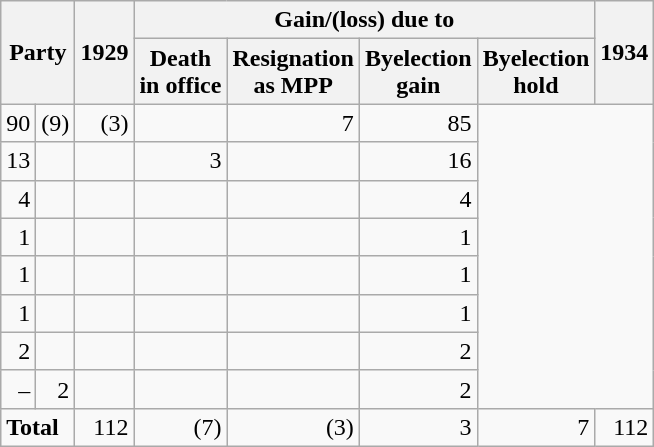<table class="wikitable" style="text-align:right">
<tr>
<th rowspan="2" colspan="2">Party</th>
<th rowspan="2">1929</th>
<th colspan="4">Gain/(loss) due to</th>
<th rowspan="2">1934</th>
</tr>
<tr>
<th>Death<br>in office</th>
<th>Resignation<br>as MPP</th>
<th>Byelection<br>gain</th>
<th>Byelection<br>hold</th>
</tr>
<tr>
<td>90</td>
<td>(9)</td>
<td>(3)</td>
<td></td>
<td>7</td>
<td>85</td>
</tr>
<tr>
<td>13</td>
<td></td>
<td></td>
<td>3</td>
<td></td>
<td>16</td>
</tr>
<tr>
<td>4</td>
<td></td>
<td></td>
<td></td>
<td></td>
<td>4</td>
</tr>
<tr>
<td>1</td>
<td></td>
<td></td>
<td></td>
<td></td>
<td>1</td>
</tr>
<tr>
<td>1</td>
<td></td>
<td></td>
<td></td>
<td></td>
<td>1</td>
</tr>
<tr>
<td>1</td>
<td></td>
<td></td>
<td></td>
<td></td>
<td>1</td>
</tr>
<tr>
<td>2</td>
<td></td>
<td></td>
<td></td>
<td></td>
<td>2</td>
</tr>
<tr>
<td>–</td>
<td>2</td>
<td></td>
<td></td>
<td></td>
<td>2</td>
</tr>
<tr>
<td colspan="2" style="text-align:left;"><strong>Total</strong></td>
<td>112</td>
<td>(7)</td>
<td>(3)</td>
<td>3</td>
<td>7</td>
<td>112</td>
</tr>
</table>
